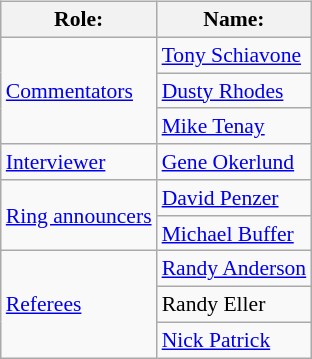<table class=wikitable style="font-size:90%; margin: 0.5em 0 0.5em 1em; float: right; clear: right;">
<tr>
<th>Role:</th>
<th>Name:</th>
</tr>
<tr>
<td rowspan=3><a href='#'>Commentators</a></td>
<td><a href='#'>Tony Schiavone</a></td>
</tr>
<tr>
<td><a href='#'>Dusty Rhodes</a></td>
</tr>
<tr>
<td><a href='#'>Mike Tenay</a></td>
</tr>
<tr>
<td><a href='#'>Interviewer</a></td>
<td><a href='#'>Gene Okerlund</a></td>
</tr>
<tr>
<td rowspan=2><a href='#'>Ring announcers</a></td>
<td><a href='#'>David Penzer</a></td>
</tr>
<tr>
<td><a href='#'>Michael Buffer</a></td>
</tr>
<tr>
<td rowspan=3><a href='#'>Referees</a></td>
<td><a href='#'>Randy Anderson</a></td>
</tr>
<tr>
<td>Randy Eller</td>
</tr>
<tr>
<td><a href='#'>Nick Patrick</a></td>
</tr>
</table>
